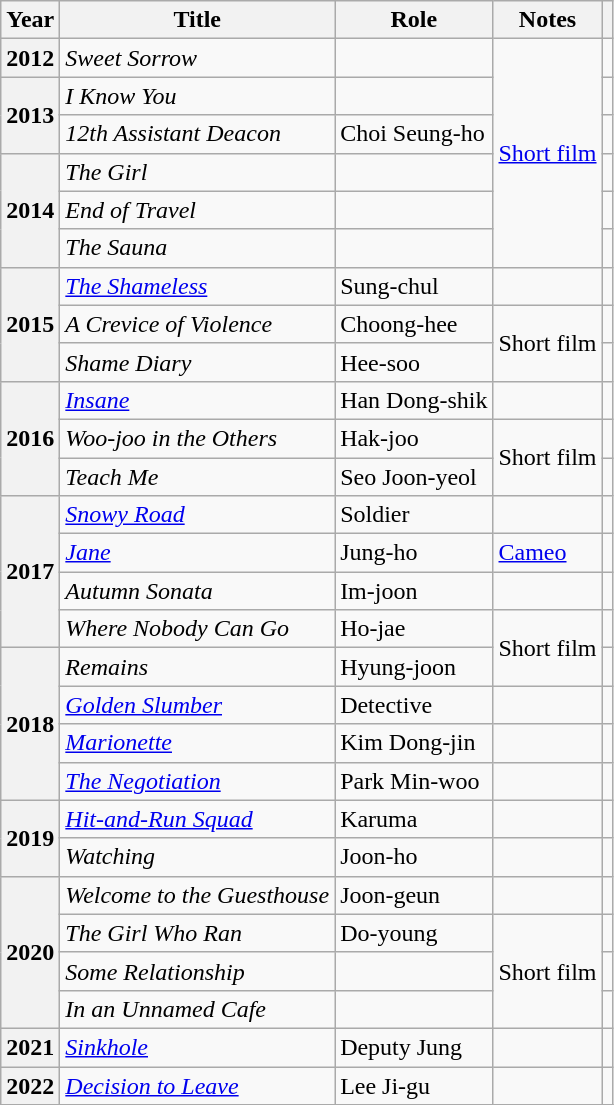<table class="wikitable plainrowheaders">
<tr>
<th scope="col">Year</th>
<th scope="col">Title</th>
<th scope="col">Role</th>
<th scope="col">Notes</th>
<th scope="col" class="unsortable"></th>
</tr>
<tr>
<th scope="row">2012</th>
<td><em>Sweet Sorrow</em></td>
<td></td>
<td rowspan="6"><a href='#'>Short film</a></td>
<td></td>
</tr>
<tr>
<th scope="row" rowspan="2">2013</th>
<td><em>I Know You</em></td>
<td></td>
<td></td>
</tr>
<tr>
<td><em>12th Assistant Deacon</em></td>
<td>Choi Seung-ho</td>
<td></td>
</tr>
<tr>
<th scope="row" rowspan="3">2014</th>
<td><em>The Girl</em></td>
<td></td>
<td></td>
</tr>
<tr>
<td><em>End of Travel</em></td>
<td></td>
<td></td>
</tr>
<tr>
<td><em>The Sauna</em></td>
<td></td>
<td></td>
</tr>
<tr>
<th scope="row" rowspan="3">2015</th>
<td><em><a href='#'>The Shameless</a></em></td>
<td>Sung-chul</td>
<td></td>
<td></td>
</tr>
<tr>
<td><em>A Crevice of Violence</em></td>
<td>Choong-hee</td>
<td rowspan="2">Short film</td>
<td></td>
</tr>
<tr>
<td><em>Shame Diary</em></td>
<td>Hee-soo</td>
<td></td>
</tr>
<tr>
<th scope="row" rowspan="3">2016</th>
<td><em><a href='#'>Insane</a></em></td>
<td>Han Dong-shik</td>
<td></td>
<td></td>
</tr>
<tr>
<td><em>Woo-joo in the Others</em></td>
<td>Hak-joo</td>
<td rowspan="2">Short film</td>
<td></td>
</tr>
<tr>
<td><em>Teach Me</em></td>
<td>Seo Joon-yeol</td>
<td></td>
</tr>
<tr>
<th scope="row" rowspan="4">2017</th>
<td><em><a href='#'>Snowy Road</a></em></td>
<td>Soldier</td>
<td></td>
<td></td>
</tr>
<tr>
<td><em><a href='#'>Jane</a></em></td>
<td>Jung-ho</td>
<td><a href='#'>Cameo</a></td>
<td></td>
</tr>
<tr>
<td><em>Autumn Sonata</em></td>
<td>Im-joon</td>
<td></td>
<td></td>
</tr>
<tr>
<td><em>Where Nobody Can Go</em></td>
<td>Ho-jae</td>
<td rowspan="2">Short film</td>
<td></td>
</tr>
<tr>
<th scope="row" rowspan="4">2018</th>
<td><em>Remains</em></td>
<td>Hyung-joon</td>
<td></td>
</tr>
<tr>
<td><em><a href='#'>Golden Slumber</a></em></td>
<td>Detective</td>
<td></td>
<td></td>
</tr>
<tr>
<td><em><a href='#'>Marionette</a></em></td>
<td>Kim Dong-jin</td>
<td></td>
<td></td>
</tr>
<tr>
<td><em><a href='#'>The Negotiation</a></em></td>
<td>Park Min-woo</td>
<td></td>
<td></td>
</tr>
<tr>
<th scope="row" rowspan="2">2019</th>
<td><em><a href='#'>Hit-and-Run Squad</a></em></td>
<td>Karuma</td>
<td></td>
<td style="text-align:center;"></td>
</tr>
<tr>
<td><em>Watching</em></td>
<td>Joon-ho</td>
<td></td>
<td style="text-align:center;"></td>
</tr>
<tr>
<th scope="row" rowspan="4">2020</th>
<td><em>Welcome to the Guesthouse</em></td>
<td>Joon-geun</td>
<td></td>
<td style="text-align:center;"></td>
</tr>
<tr>
<td><em>The Girl Who Ran</em></td>
<td>Do-young</td>
<td rowspan="3">Short film</td>
<td></td>
</tr>
<tr>
<td><em>Some Relationship</em></td>
<td></td>
<td></td>
</tr>
<tr>
<td><em>In an Unnamed Cafe</em></td>
<td></td>
<td></td>
</tr>
<tr>
<th scope="row">2021</th>
<td><em><a href='#'>Sinkhole</a></em></td>
<td>Deputy Jung</td>
<td></td>
<td></td>
</tr>
<tr>
<th scope="row">2022</th>
<td><em><a href='#'>Decision to Leave</a></em></td>
<td>Lee Ji-gu</td>
<td></td>
<td style="text-align:center;"></td>
</tr>
<tr>
</tr>
</table>
